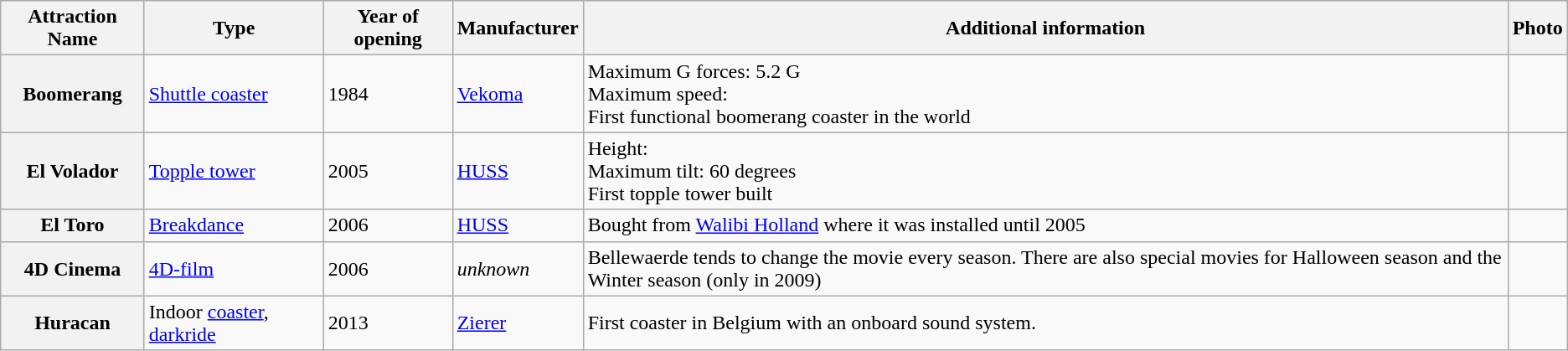<table class="wikitable sortable mw-collapsible">
<tr>
<th>Attraction Name</th>
<th>Type</th>
<th>Year of opening</th>
<th>Manufacturer</th>
<th>Additional information</th>
<th>Photo</th>
</tr>
<tr>
<th>Boomerang</th>
<td><a href='#'>Shuttle coaster</a></td>
<td>1984</td>
<td><a href='#'>Vekoma</a></td>
<td>Maximum G forces: 5.2 G<br>Maximum speed: <br>First functional boomerang coaster in the world</td>
<td></td>
</tr>
<tr>
<th>El Volador</th>
<td><a href='#'>Topple tower</a></td>
<td>2005</td>
<td><a href='#'>HUSS</a></td>
<td>Height: <br>Maximum tilt: 60 degrees<br>First topple tower built</td>
<td></td>
</tr>
<tr>
<th>El Toro</th>
<td><a href='#'>Breakdance</a></td>
<td>2006</td>
<td><a href='#'>HUSS</a></td>
<td>Bought from <a href='#'>Walibi Holland</a> where it was installed until 2005</td>
<td></td>
</tr>
<tr>
<th>4D Cinema</th>
<td><a href='#'>4D-film</a></td>
<td>2006</td>
<td><em>unknown</em></td>
<td>Bellewaerde tends to change the movie every season. There are also special movies for Halloween season and the Winter season (only in 2009)</td>
<td></td>
</tr>
<tr>
<th>Huracan</th>
<td>Indoor <a href='#'>coaster</a>, <a href='#'>darkride</a></td>
<td>2013</td>
<td><a href='#'>Zierer</a></td>
<td>First coaster in Belgium with an onboard sound system.</td>
<td></td>
</tr>
</table>
